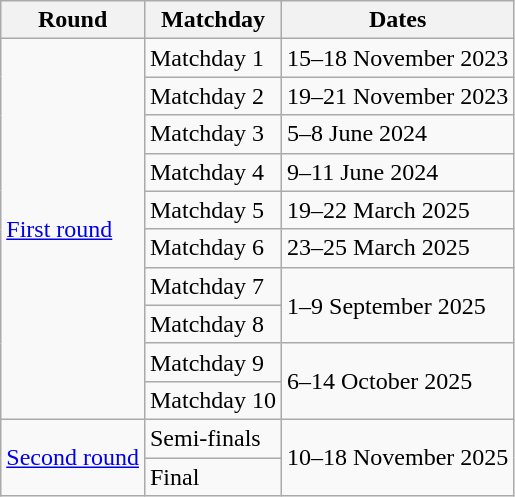<table class="wikitable">
<tr>
<th>Round</th>
<th>Matchday</th>
<th>Dates</th>
</tr>
<tr>
<td rowspan="10"><a href='#'>First round</a></td>
<td>Matchday 1</td>
<td>15–18 November 2023</td>
</tr>
<tr>
<td>Matchday 2</td>
<td>19–21 November 2023</td>
</tr>
<tr>
<td>Matchday 3</td>
<td>5–8 June 2024</td>
</tr>
<tr>
<td>Matchday 4</td>
<td>9–11 June 2024</td>
</tr>
<tr>
<td>Matchday 5</td>
<td>19–22 March 2025</td>
</tr>
<tr>
<td>Matchday 6</td>
<td>23–25 March 2025</td>
</tr>
<tr>
<td>Matchday 7</td>
<td rowspan="2">1–9 September 2025</td>
</tr>
<tr>
<td>Matchday 8</td>
</tr>
<tr>
<td>Matchday 9</td>
<td rowspan="2">6–14 October 2025</td>
</tr>
<tr>
<td>Matchday 10</td>
</tr>
<tr>
<td rowspan="2"><a href='#'>Second round</a></td>
<td>Semi-finals</td>
<td rowspan="2">10–18 November 2025</td>
</tr>
<tr>
<td>Final</td>
</tr>
</table>
